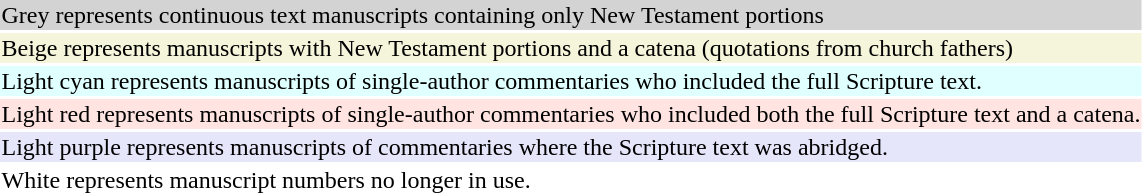<table style="background:transparent">
<tr>
<td bgcolor="lightgrey">Grey represents continuous text manuscripts containing only New Testament portions</td>
</tr>
<tr>
<td bgcolor="beige">Beige represents manuscripts with New Testament portions and a catena (quotations from church fathers)</td>
</tr>
<tr>
<td bgcolor="LightCyan">Light cyan represents manuscripts of single-author commentaries who included the full Scripture text.</td>
</tr>
<tr>
<td bgcolor="MistyRose">Light red represents manuscripts of single-author commentaries who included both the full Scripture text and a catena.</td>
</tr>
<tr>
<td bgcolor="Lavender">Light purple represents manuscripts of commentaries where the Scripture text was abridged.</td>
</tr>
<tr>
<td bgcolor="white">White represents manuscript numbers no longer in use.</td>
</tr>
</table>
